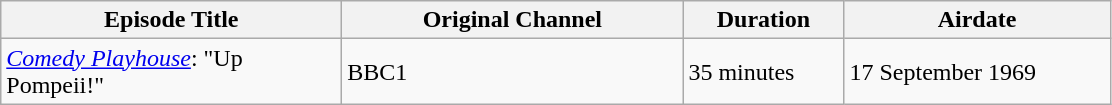<table class="wikitable">
<tr>
<th style="background:99CCFF" width="220">Episode Title</th>
<th style="background:99CCFF" width="220">Original Channel</th>
<th style="background:99CCFF" width="100">Duration</th>
<th style="background:99CCFF" width="170">Airdate</th>
</tr>
<tr>
<td><em><a href='#'>Comedy Playhouse</a></em>: "Up Pompeii!"</td>
<td>BBC1</td>
<td>35 minutes</td>
<td>17 September 1969</td>
</tr>
</table>
